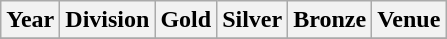<table class="wikitable sortable" style="text-align: left;">
<tr>
<th>Year</th>
<th>Division</th>
<th> Gold</th>
<th> Silver</th>
<th> Bronze</th>
<th>Venue</th>
</tr>
<tr>
</tr>
</table>
